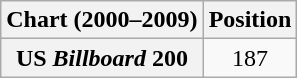<table class="wikitable plainrowheaders">
<tr>
<th>Chart (2000–2009)</th>
<th>Position</th>
</tr>
<tr>
<th scope="row">US <em>Billboard</em> 200</th>
<td style="text-align:center;">187</td>
</tr>
</table>
